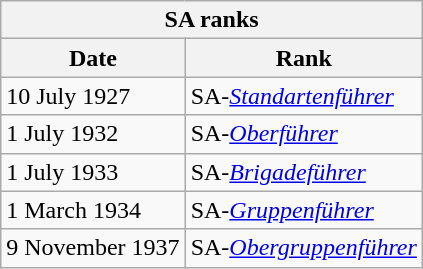<table class="wikitable float-right">
<tr>
<th colspan="2">SA ranks</th>
</tr>
<tr>
<th>Date</th>
<th>Rank</th>
</tr>
<tr>
<td>10 July 1927</td>
<td>SA-<em><a href='#'>Standartenführer</a></em></td>
</tr>
<tr>
<td>1 July 1932</td>
<td>SA-<em><a href='#'>Oberführer</a></em></td>
</tr>
<tr>
<td>1 July 1933</td>
<td>SA-<em><a href='#'>Brigadeführer</a></em></td>
</tr>
<tr>
<td>1 March 1934</td>
<td>SA-<em><a href='#'>Gruppenführer</a></em></td>
</tr>
<tr>
<td>9 November 1937</td>
<td>SA-<em><a href='#'>Obergruppenführer</a></em></td>
</tr>
</table>
